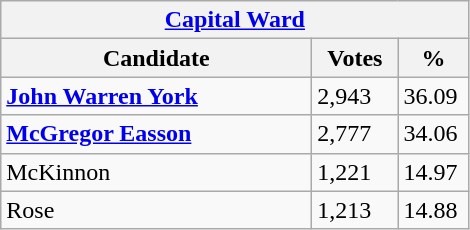<table class="wikitable">
<tr>
<th colspan="3"><a href='#'>Capital Ward</a></th>
</tr>
<tr>
<th style="width: 200px">Candidate</th>
<th style="width: 50px">Votes</th>
<th style="width: 40px">%</th>
</tr>
<tr>
<td><strong><a href='#'>John Warren York</a></strong></td>
<td>2,943</td>
<td>36.09</td>
</tr>
<tr>
<td><strong><a href='#'>McGregor Easson</a></strong></td>
<td>2,777</td>
<td>34.06</td>
</tr>
<tr>
<td>McKinnon</td>
<td>1,221</td>
<td>14.97</td>
</tr>
<tr>
<td>Rose</td>
<td>1,213</td>
<td>14.88</td>
</tr>
</table>
